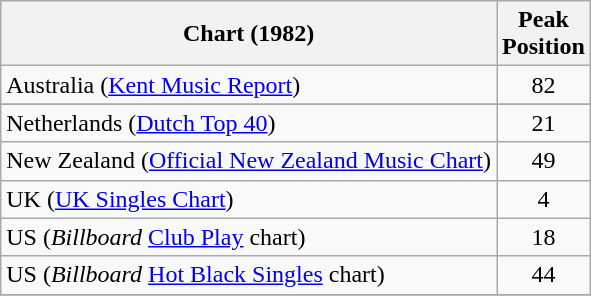<table class="wikitable sortable plainrowheaders">
<tr>
<th>Chart (1982)</th>
<th>Peak <br>Position</th>
</tr>
<tr>
<td>Australia (<a href='#'>Kent Music Report</a>)</td>
<td style="text-align:center;">82</td>
</tr>
<tr>
</tr>
<tr>
<td>Netherlands (<a href='#'>Dutch Top 40</a>)</td>
<td align=center>21</td>
</tr>
<tr>
<td>New Zealand (<a href='#'>Official New Zealand Music Chart</a>)</td>
<td align=center>49</td>
</tr>
<tr>
<td>UK (<a href='#'>UK Singles Chart</a>)</td>
<td align=center>4</td>
</tr>
<tr>
<td>US (<em>Billboard</em> <a href='#'>Club Play</a> chart)</td>
<td align=center>18</td>
</tr>
<tr>
<td>US (<em>Billboard</em> <a href='#'>Hot Black Singles</a> chart)</td>
<td align=center>44 </td>
</tr>
<tr>
</tr>
</table>
